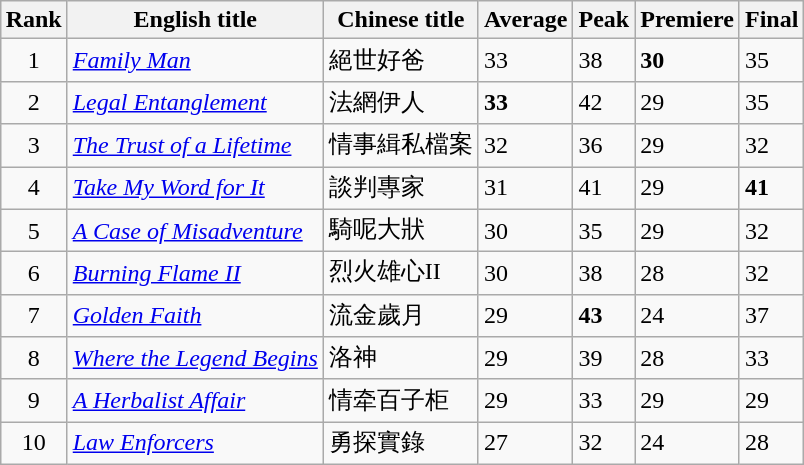<table class="wikitable sortable" style="margin:auto; margin:auto;">
<tr>
<th>Rank</th>
<th>English title</th>
<th>Chinese title</th>
<th>Average</th>
<th>Peak</th>
<th>Premiere</th>
<th>Final</th>
</tr>
<tr>
<td style="text-align:center;">1</td>
<td><em><a href='#'>Family Man</a></em></td>
<td>絕世好爸</td>
<td>33</td>
<td>38</td>
<td><strong>30</strong></td>
<td>35</td>
</tr>
<tr>
<td style="text-align:center;">2</td>
<td><em><a href='#'>Legal Entanglement</a></em></td>
<td>法網伊人</td>
<td><strong>33</strong></td>
<td>42</td>
<td>29</td>
<td>35</td>
</tr>
<tr>
<td style="text-align:center;">3</td>
<td><em><a href='#'>The Trust of a Lifetime</a></em></td>
<td>情事緝私檔案</td>
<td>32</td>
<td>36</td>
<td>29</td>
<td>32</td>
</tr>
<tr>
<td style="text-align:center;">4</td>
<td><em><a href='#'>Take My Word for It</a></em></td>
<td>談判專家</td>
<td>31</td>
<td>41</td>
<td>29</td>
<td><strong>41</strong></td>
</tr>
<tr>
<td style="text-align:center;">5</td>
<td><em><a href='#'>A Case of Misadventure</a></em></td>
<td>騎呢大狀</td>
<td>30</td>
<td>35</td>
<td>29</td>
<td>32</td>
</tr>
<tr>
<td style="text-align:center;">6</td>
<td><em><a href='#'>Burning Flame II</a></em></td>
<td>烈火雄心II</td>
<td>30</td>
<td>38</td>
<td>28</td>
<td>32</td>
</tr>
<tr>
<td style="text-align:center;">7</td>
<td><em><a href='#'>Golden Faith</a></em></td>
<td>流金歲月</td>
<td>29</td>
<td><strong>43</strong></td>
<td>24</td>
<td>37</td>
</tr>
<tr>
<td style="text-align:center;">8</td>
<td><em><a href='#'>Where the Legend Begins</a></em></td>
<td>洛神</td>
<td>29</td>
<td>39</td>
<td>28</td>
<td>33</td>
</tr>
<tr>
<td style="text-align:center;">9</td>
<td><em><a href='#'>A Herbalist Affair</a></em></td>
<td>情牵百子柜</td>
<td>29</td>
<td>33</td>
<td>29</td>
<td>29</td>
</tr>
<tr>
<td style="text-align:center;">10</td>
<td><em><a href='#'>Law Enforcers</a></em></td>
<td>勇探實錄</td>
<td>27</td>
<td>32</td>
<td>24</td>
<td>28</td>
</tr>
</table>
